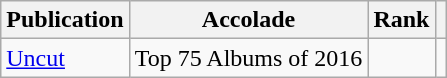<table class="sortable wikitable">
<tr>
<th>Publication</th>
<th>Accolade</th>
<th>Rank</th>
<th class="unsortable"></th>
</tr>
<tr>
<td><a href='#'>Uncut</a></td>
<td>Top 75 Albums of 2016</td>
<td></td>
<td></td>
</tr>
</table>
